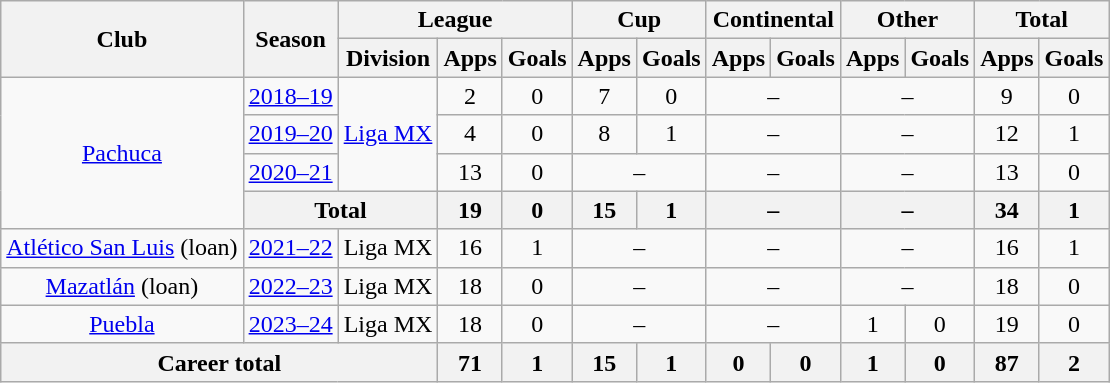<table class="wikitable" style="text-align: center">
<tr>
<th rowspan="2">Club</th>
<th rowspan="2">Season</th>
<th colspan="3">League</th>
<th colspan="2">Cup</th>
<th colspan="2">Continental</th>
<th colspan="2">Other</th>
<th colspan="2">Total</th>
</tr>
<tr>
<th>Division</th>
<th>Apps</th>
<th>Goals</th>
<th>Apps</th>
<th>Goals</th>
<th>Apps</th>
<th>Goals</th>
<th>Apps</th>
<th>Goals</th>
<th>Apps</th>
<th>Goals</th>
</tr>
<tr>
<td rowspan="4"><a href='#'>Pachuca</a></td>
<td><a href='#'>2018–19</a></td>
<td rowspan="3"><a href='#'>Liga MX</a></td>
<td>2</td>
<td>0</td>
<td>7</td>
<td>0</td>
<td colspan="2">–</td>
<td colspan=2>–</td>
<td>9</td>
<td>0</td>
</tr>
<tr>
<td><a href='#'>2019–20</a></td>
<td>4</td>
<td>0</td>
<td>8</td>
<td>1</td>
<td colspan=2>–</td>
<td colspan=2>–</td>
<td>12</td>
<td>1</td>
</tr>
<tr>
<td><a href='#'>2020–21</a></td>
<td>13</td>
<td>0</td>
<td colspan=2>–</td>
<td colspan=2>–</td>
<td colspan=2>–</td>
<td>13</td>
<td>0</td>
</tr>
<tr>
<th colspan="2">Total</th>
<th>19</th>
<th>0</th>
<th>15</th>
<th>1</th>
<th colspan=2>–</th>
<th colspan=2>–</th>
<th>34</th>
<th>1</th>
</tr>
<tr>
<td><a href='#'>Atlético San Luis</a> (loan)</td>
<td><a href='#'>2021–22</a></td>
<td>Liga MX</td>
<td>16</td>
<td>1</td>
<td colspan="2">–</td>
<td colspan="2">–</td>
<td colspan=2>–</td>
<td>16</td>
<td>1</td>
</tr>
<tr>
<td><a href='#'>Mazatlán</a> (loan)</td>
<td><a href='#'>2022–23</a></td>
<td>Liga MX</td>
<td>18</td>
<td>0</td>
<td colspan="2">–</td>
<td colspan="2">–</td>
<td colspan=2>–</td>
<td>18</td>
<td>0</td>
</tr>
<tr>
<td><a href='#'>Puebla</a></td>
<td><a href='#'>2023–24</a></td>
<td>Liga MX</td>
<td>18</td>
<td>0</td>
<td colspan="2">–</td>
<td colspan="2">–</td>
<td>1</td>
<td>0</td>
<td>19</td>
<td>0</td>
</tr>
<tr>
<th colspan="3"><strong>Career total</strong></th>
<th>71</th>
<th>1</th>
<th>15</th>
<th>1</th>
<th>0</th>
<th>0</th>
<th>1</th>
<th>0</th>
<th>87</th>
<th>2</th>
</tr>
</table>
